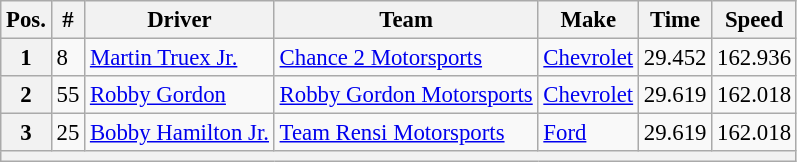<table class="wikitable" style="font-size:95%">
<tr>
<th>Pos.</th>
<th>#</th>
<th>Driver</th>
<th>Team</th>
<th>Make</th>
<th>Time</th>
<th>Speed</th>
</tr>
<tr>
<th>1</th>
<td>8</td>
<td><a href='#'>Martin Truex Jr.</a></td>
<td><a href='#'>Chance 2 Motorsports</a></td>
<td><a href='#'>Chevrolet</a></td>
<td>29.452</td>
<td>162.936</td>
</tr>
<tr>
<th>2</th>
<td>55</td>
<td><a href='#'>Robby Gordon</a></td>
<td><a href='#'>Robby Gordon Motorsports</a></td>
<td><a href='#'>Chevrolet</a></td>
<td>29.619</td>
<td>162.018</td>
</tr>
<tr>
<th>3</th>
<td>25</td>
<td><a href='#'>Bobby Hamilton Jr.</a></td>
<td><a href='#'>Team Rensi Motorsports</a></td>
<td><a href='#'>Ford</a></td>
<td>29.619</td>
<td>162.018</td>
</tr>
<tr>
<th colspan="7"></th>
</tr>
</table>
